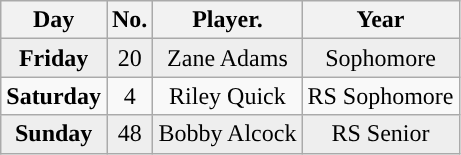<table class="wikitable non-sortable">
<tr>
<th style="text-align:center; ">Day</th>
<th style="text-align:center; ">No.</th>
<th style="text-align:center; ">Player.</th>
<th style="text-align:center; ">Year</th>
</tr>
<tr style="background:#eeeeee;text-align:center;">
<td><strong>Friday</strong></td>
<td>20</td>
<td>Zane Adams</td>
<td>Sophomore</td>
</tr>
<tr style="text-align:center;">
<td><strong>Saturday</strong></td>
<td>4</td>
<td>Riley Quick</td>
<td>RS Sophomore</td>
</tr>
<tr style="background:#eeeeee;text-align:center;">
<td><strong>Sunday</strong></td>
<td>48</td>
<td>Bobby Alcock</td>
<td>RS Senior</td>
</tr>
</table>
